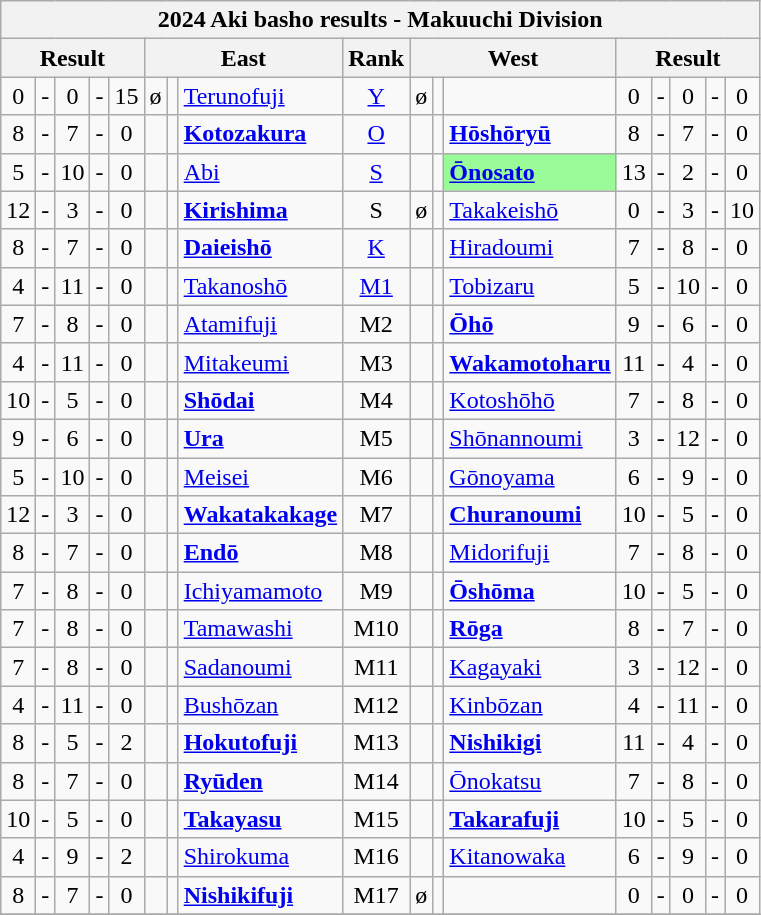<table class="wikitable" style="text-align:center">
<tr>
<th colspan="17">2024 Aki basho results - Makuuchi Division</th>
</tr>
<tr>
<th colspan="5">Result</th>
<th colspan="3">East</th>
<th>Rank</th>
<th colspan="3">West</th>
<th colspan="5">Result</th>
</tr>
<tr>
<td>0</td>
<td>-</td>
<td>0</td>
<td>-</td>
<td>15</td>
<td>ø</td>
<td></td>
<td style="text-align:left;"><a href='#'>Terunofuji</a></td>
<td><a href='#'>Y</a></td>
<td>ø</td>
<td></td>
<td></td>
<td>0</td>
<td>-</td>
<td>0</td>
<td>-</td>
<td>0</td>
</tr>
<tr>
<td>8</td>
<td>-</td>
<td>7</td>
<td>-</td>
<td>0</td>
<td></td>
<td></td>
<td style="text-align:left;"><strong><a href='#'>Kotozakura</a></strong></td>
<td><a href='#'>O</a></td>
<td></td>
<td></td>
<td style="text-align:left;"><strong><a href='#'>Hōshōryū</a></strong></td>
<td>8</td>
<td>-</td>
<td>7</td>
<td>-</td>
<td>0</td>
</tr>
<tr>
<td>5</td>
<td>-</td>
<td>10</td>
<td>-</td>
<td>0</td>
<td></td>
<td></td>
<td style="text-align:left;"><a href='#'>Abi</a></td>
<td><a href='#'>S</a></td>
<td></td>
<td></td>
<td style="text-align:left;background: PaleGreen;"><strong><a href='#'>Ōnosato</a></strong></td>
<td>13</td>
<td>-</td>
<td>2</td>
<td>-</td>
<td>0</td>
</tr>
<tr>
<td>12</td>
<td>-</td>
<td>3</td>
<td>-</td>
<td>0</td>
<td></td>
<td></td>
<td style="text-align:left;"><strong><a href='#'>Kirishima</a></strong></td>
<td>S</td>
<td>ø</td>
<td></td>
<td style="text-align:left;"><a href='#'>Takakeishō</a></td>
<td>0</td>
<td>-</td>
<td>3</td>
<td>-</td>
<td>10</td>
</tr>
<tr>
<td>8</td>
<td>-</td>
<td>7</td>
<td>-</td>
<td>0</td>
<td></td>
<td></td>
<td style="text-align:left;"><strong><a href='#'>Daieishō</a></strong></td>
<td><a href='#'>K</a></td>
<td></td>
<td></td>
<td style="text-align:left;"><a href='#'>Hiradoumi</a></td>
<td>7</td>
<td>-</td>
<td>8</td>
<td>-</td>
<td>0</td>
</tr>
<tr>
<td>4</td>
<td>-</td>
<td>11</td>
<td>-</td>
<td>0</td>
<td></td>
<td></td>
<td style="text-align:left;"><a href='#'>Takanoshō</a></td>
<td><a href='#'>M1</a></td>
<td></td>
<td></td>
<td style="text-align:left;"><a href='#'>Tobizaru</a></td>
<td>5</td>
<td>-</td>
<td>10</td>
<td>-</td>
<td>0</td>
</tr>
<tr>
<td>7</td>
<td>-</td>
<td>8</td>
<td>-</td>
<td>0</td>
<td></td>
<td></td>
<td style="text-align:left;"><a href='#'>Atamifuji</a></td>
<td>M2</td>
<td></td>
<td></td>
<td style="text-align:left;"><strong><a href='#'>Ōhō</a></strong></td>
<td>9</td>
<td>-</td>
<td>6</td>
<td>-</td>
<td>0</td>
</tr>
<tr>
<td>4</td>
<td>-</td>
<td>11</td>
<td>-</td>
<td>0</td>
<td></td>
<td></td>
<td style="text-align:left;"><a href='#'>Mitakeumi</a></td>
<td>M3</td>
<td></td>
<td></td>
<td style="text-align:left;"><strong><a href='#'>Wakamotoharu</a></strong></td>
<td>11</td>
<td>-</td>
<td>4</td>
<td>-</td>
<td>0</td>
</tr>
<tr>
<td>10</td>
<td>-</td>
<td>5</td>
<td>-</td>
<td>0</td>
<td></td>
<td></td>
<td style="text-align:left;"><strong><a href='#'>Shōdai</a></strong></td>
<td>M4</td>
<td></td>
<td></td>
<td style="text-align:left;"><a href='#'>Kotoshōhō</a></td>
<td>7</td>
<td>-</td>
<td>8</td>
<td>-</td>
<td>0</td>
</tr>
<tr>
<td>9</td>
<td>-</td>
<td>6</td>
<td>-</td>
<td>0</td>
<td></td>
<td></td>
<td style="text-align:left;"><strong><a href='#'>Ura</a></strong></td>
<td>M5</td>
<td></td>
<td></td>
<td style="text-align:left;"><a href='#'>Shōnannoumi</a></td>
<td>3</td>
<td>-</td>
<td>12</td>
<td>-</td>
<td>0</td>
</tr>
<tr>
<td>5</td>
<td>-</td>
<td>10</td>
<td>-</td>
<td>0</td>
<td></td>
<td></td>
<td style="text-align:left;"><a href='#'>Meisei</a></td>
<td>M6</td>
<td></td>
<td></td>
<td style="text-align:left;"><a href='#'>Gōnoyama</a></td>
<td>6</td>
<td>-</td>
<td>9</td>
<td>-</td>
<td>0</td>
</tr>
<tr>
<td>12</td>
<td>-</td>
<td>3</td>
<td>-</td>
<td>0</td>
<td></td>
<td></td>
<td style="text-align:left;"><strong><a href='#'>Wakatakakage</a></strong></td>
<td>M7</td>
<td></td>
<td></td>
<td style="text-align:left;"><strong><a href='#'>Churanoumi</a></strong></td>
<td>10</td>
<td>-</td>
<td>5</td>
<td>-</td>
<td>0</td>
</tr>
<tr>
<td>8</td>
<td>-</td>
<td>7</td>
<td>-</td>
<td>0</td>
<td></td>
<td></td>
<td style="text-align:left;"><strong><a href='#'>Endō</a></strong></td>
<td>M8</td>
<td></td>
<td></td>
<td style="text-align:left;"><a href='#'>Midorifuji</a></td>
<td>7</td>
<td>-</td>
<td>8</td>
<td>-</td>
<td>0</td>
</tr>
<tr>
<td>7</td>
<td>-</td>
<td>8</td>
<td>-</td>
<td>0</td>
<td></td>
<td></td>
<td style="text-align:left;"><a href='#'>Ichiyamamoto</a></td>
<td>M9</td>
<td></td>
<td></td>
<td style="text-align:left;"><strong><a href='#'>Ōshōma</a></strong></td>
<td>10</td>
<td>-</td>
<td>5</td>
<td>-</td>
<td>0</td>
</tr>
<tr>
<td>7</td>
<td>-</td>
<td>8</td>
<td>-</td>
<td>0</td>
<td></td>
<td></td>
<td style="text-align:left;"><a href='#'>Tamawashi</a></td>
<td>M10</td>
<td></td>
<td></td>
<td style="text-align:left;"><strong><a href='#'>Rōga</a></strong></td>
<td>8</td>
<td>-</td>
<td>7</td>
<td>-</td>
<td>0</td>
</tr>
<tr>
<td>7</td>
<td>-</td>
<td>8</td>
<td>-</td>
<td>0</td>
<td></td>
<td></td>
<td style="text-align:left;"><a href='#'>Sadanoumi</a></td>
<td>M11</td>
<td></td>
<td></td>
<td style="text-align:left;"><a href='#'>Kagayaki</a></td>
<td>3</td>
<td>-</td>
<td>12</td>
<td>-</td>
<td>0</td>
</tr>
<tr>
<td>4</td>
<td>-</td>
<td>11</td>
<td>-</td>
<td>0</td>
<td></td>
<td></td>
<td style="text-align:left;"><a href='#'>Bushōzan</a></td>
<td>M12</td>
<td></td>
<td></td>
<td style="text-align:left;"><a href='#'>Kinbōzan</a></td>
<td>4</td>
<td>-</td>
<td>11</td>
<td>-</td>
<td>0</td>
</tr>
<tr>
<td>8</td>
<td>-</td>
<td>5</td>
<td>-</td>
<td>2</td>
<td></td>
<td></td>
<td style="text-align:left;"><strong><a href='#'>Hokutofuji</a></strong></td>
<td>M13</td>
<td></td>
<td></td>
<td style="text-align:left;"><strong><a href='#'>Nishikigi</a></strong></td>
<td>11</td>
<td>-</td>
<td>4</td>
<td>-</td>
<td>0</td>
</tr>
<tr>
<td>8</td>
<td>-</td>
<td>7</td>
<td>-</td>
<td>0</td>
<td></td>
<td></td>
<td style="text-align:left;"><strong><a href='#'>Ryūden</a></strong></td>
<td>M14</td>
<td></td>
<td></td>
<td style="text-align:left;"><a href='#'>Ōnokatsu</a></td>
<td>7</td>
<td>-</td>
<td>8</td>
<td>-</td>
<td>0</td>
</tr>
<tr>
<td>10</td>
<td>-</td>
<td>5</td>
<td>-</td>
<td>0</td>
<td></td>
<td></td>
<td style="text-align:left;"><strong><a href='#'>Takayasu</a></strong></td>
<td>M15</td>
<td></td>
<td></td>
<td style="text-align:left;"><strong><a href='#'>Takarafuji</a></strong></td>
<td>10</td>
<td>-</td>
<td>5</td>
<td>-</td>
<td>0</td>
</tr>
<tr>
<td>4</td>
<td>-</td>
<td>9</td>
<td>-</td>
<td>2</td>
<td></td>
<td></td>
<td style="text-align:left;"><a href='#'>Shirokuma</a></td>
<td>M16</td>
<td></td>
<td></td>
<td style="text-align:left;"><a href='#'>Kitanowaka</a></td>
<td>6</td>
<td>-</td>
<td>9</td>
<td>-</td>
<td>0</td>
</tr>
<tr>
<td>8</td>
<td>-</td>
<td>7</td>
<td>-</td>
<td>0</td>
<td></td>
<td></td>
<td style="text-align:left;"><strong><a href='#'>Nishikifuji</a></strong></td>
<td>M17</td>
<td>ø</td>
<td></td>
<td></td>
<td>0</td>
<td>-</td>
<td>0</td>
<td>-</td>
<td>0</td>
</tr>
<tr>
</tr>
</table>
